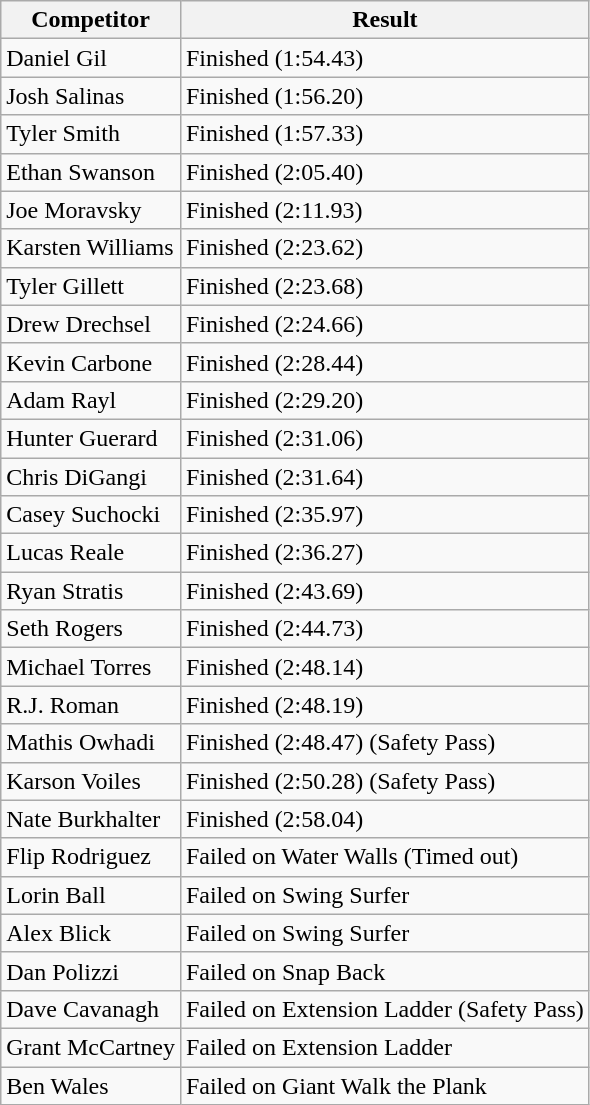<table class="wikitable">
<tr>
<th>Competitor</th>
<th>Result</th>
</tr>
<tr>
<td>Daniel Gil</td>
<td>Finished (1:54.43)</td>
</tr>
<tr>
<td>Josh Salinas</td>
<td>Finished (1:56.20)</td>
</tr>
<tr>
<td>Tyler Smith</td>
<td>Finished (1:57.33)</td>
</tr>
<tr>
<td>Ethan Swanson</td>
<td>Finished (2:05.40)</td>
</tr>
<tr>
<td>Joe Moravsky</td>
<td>Finished (2:11.93)</td>
</tr>
<tr>
<td>Karsten Williams</td>
<td>Finished (2:23.62)</td>
</tr>
<tr>
<td>Tyler Gillett</td>
<td>Finished (2:23.68)</td>
</tr>
<tr>
<td>Drew Drechsel</td>
<td>Finished (2:24.66)</td>
</tr>
<tr>
<td>Kevin Carbone</td>
<td>Finished (2:28.44)</td>
</tr>
<tr>
<td>Adam Rayl</td>
<td>Finished (2:29.20)</td>
</tr>
<tr>
<td>Hunter Guerard</td>
<td>Finished (2:31.06)</td>
</tr>
<tr>
<td>Chris DiGangi</td>
<td>Finished (2:31.64)</td>
</tr>
<tr>
<td>Casey Suchocki</td>
<td>Finished (2:35.97)</td>
</tr>
<tr>
<td>Lucas Reale</td>
<td>Finished (2:36.27)</td>
</tr>
<tr>
<td>Ryan Stratis</td>
<td>Finished (2:43.69)</td>
</tr>
<tr>
<td>Seth Rogers</td>
<td>Finished (2:44.73)</td>
</tr>
<tr>
<td>Michael Torres</td>
<td>Finished (2:48.14)</td>
</tr>
<tr>
<td>R.J. Roman</td>
<td>Finished (2:48.19)</td>
</tr>
<tr>
<td>Mathis Owhadi</td>
<td>Finished (2:48.47) (Safety Pass)</td>
</tr>
<tr>
<td>Karson Voiles</td>
<td>Finished (2:50.28) (Safety Pass)</td>
</tr>
<tr>
<td>Nate Burkhalter</td>
<td>Finished (2:58.04)</td>
</tr>
<tr>
<td>Flip Rodriguez</td>
<td>Failed on Water Walls (Timed out)</td>
</tr>
<tr>
<td>Lorin Ball</td>
<td>Failed on Swing Surfer</td>
</tr>
<tr>
<td>Alex Blick</td>
<td>Failed on Swing Surfer</td>
</tr>
<tr>
<td>Dan Polizzi</td>
<td>Failed on Snap Back</td>
</tr>
<tr>
<td>Dave Cavanagh</td>
<td>Failed on Extension Ladder (Safety Pass)</td>
</tr>
<tr>
<td>Grant McCartney</td>
<td>Failed on Extension Ladder</td>
</tr>
<tr>
<td>Ben Wales</td>
<td>Failed on Giant Walk the Plank</td>
</tr>
</table>
